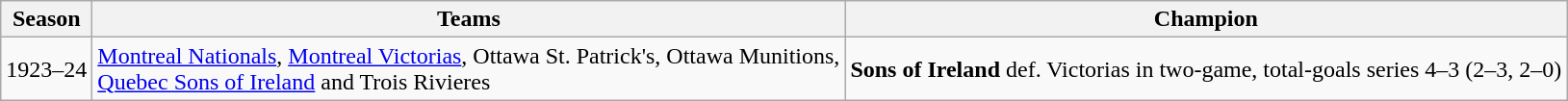<table class="wikitable">
<tr>
<th>Season</th>
<th>Teams</th>
<th>Champion</th>
</tr>
<tr>
<td>1923–24</td>
<td><a href='#'>Montreal Nationals</a>, <a href='#'>Montreal Victorias</a>, Ottawa St. Patrick's, Ottawa Munitions,<br> <a href='#'>Quebec Sons of Ireland</a> and Trois Rivieres</td>
<td><strong>Sons of Ireland</strong> def. Victorias in two-game, total-goals series 4–3 (2–3, 2–0)</td>
</tr>
</table>
